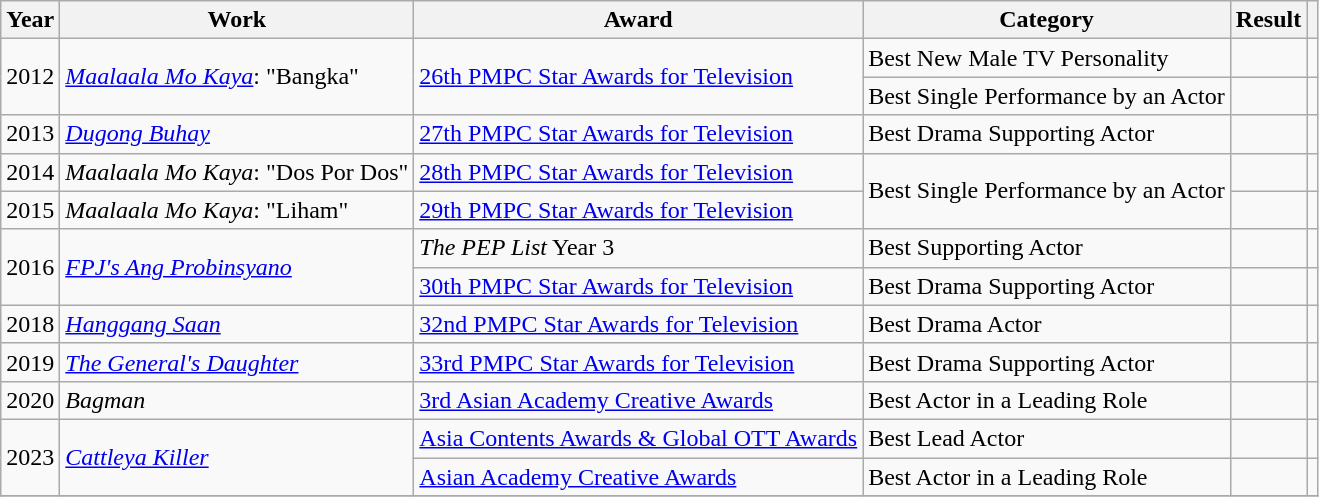<table class="wikitable">
<tr>
<th>Year</th>
<th>Work</th>
<th>Award</th>
<th>Category</th>
<th>Result</th>
<th scope="col" class="unsortable"></th>
</tr>
<tr>
<td rowspan=2>2012</td>
<td rowspan=2><em><a href='#'>Maalaala Mo Kaya</a></em>: "Bangka"</td>
<td rowspan="2"><a href='#'>26th PMPC Star Awards for Television</a></td>
<td>Best New Male TV Personality</td>
<td></td>
<td></td>
</tr>
<tr>
<td>Best Single Performance by an Actor</td>
<td></td>
<td></td>
</tr>
<tr>
<td>2013</td>
<td><em><a href='#'>Dugong Buhay</a></em></td>
<td><a href='#'>27th PMPC Star Awards for Television</a></td>
<td>Best Drama Supporting Actor</td>
<td></td>
<td></td>
</tr>
<tr>
<td>2014</td>
<td><em>Maalaala Mo Kaya</em>: "Dos Por Dos"</td>
<td><a href='#'>28th PMPC Star Awards for Television</a></td>
<td rowspan="2">Best Single Performance by an Actor</td>
<td></td>
<td></td>
</tr>
<tr>
<td>2015</td>
<td><em>Maalaala Mo Kaya</em>: "Liham"</td>
<td><a href='#'>29th PMPC Star Awards for Television</a></td>
<td></td>
<td></td>
</tr>
<tr>
<td rowspan="2">2016</td>
<td rowspan="2"><em><a href='#'>FPJ's Ang Probinsyano</a></em></td>
<td><em>The PEP List</em> Year 3</td>
<td>Best Supporting Actor</td>
<td></td>
<td></td>
</tr>
<tr>
<td><a href='#'>30th PMPC Star Awards for Television</a></td>
<td>Best Drama Supporting Actor</td>
<td></td>
<td></td>
</tr>
<tr>
<td>2018</td>
<td><em><a href='#'>Hanggang Saan</a></em></td>
<td><a href='#'>32nd PMPC Star Awards for Television</a></td>
<td>Best Drama Actor</td>
<td></td>
<td></td>
</tr>
<tr>
<td>2019</td>
<td><em><a href='#'>The General's Daughter</a></em></td>
<td><a href='#'>33rd PMPC Star Awards for Television</a></td>
<td>Best Drama Supporting Actor</td>
<td></td>
<td></td>
</tr>
<tr>
<td>2020</td>
<td><em>Bagman</em></td>
<td><a href='#'>3rd Asian Academy Creative Awards</a></td>
<td>Best Actor in a Leading Role</td>
<td></td>
<td></td>
</tr>
<tr>
<td rowspan="2">2023</td>
<td rowspan="2"><em><a href='#'>Cattleya Killer</a></em></td>
<td><a href='#'>Asia Contents Awards & Global OTT Awards</a></td>
<td>Best Lead Actor</td>
<td></td>
<td rowspan=1" style="text-align:center"></td>
</tr>
<tr>
<td><a href='#'>Asian Academy Creative Awards</a></td>
<td>Best Actor in a Leading Role</td>
<td></td>
<td></td>
</tr>
<tr>
</tr>
</table>
